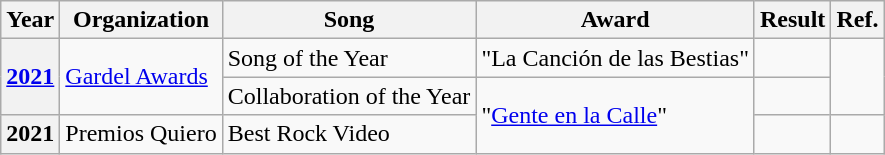<table class="wikitable plainrowheaders">
<tr>
<th>Year</th>
<th>Organization</th>
<th>Song</th>
<th>Award</th>
<th>Result</th>
<th>Ref.</th>
</tr>
<tr>
<th scope="row" rowspan="2"><a href='#'>2021</a></th>
<td rowspan="2"><a href='#'>Gardel Awards</a></td>
<td>Song of the Year</td>
<td>"La Canción de las Bestias"</td>
<td></td>
<td rowspan="2"></td>
</tr>
<tr>
<td>Collaboration of the Year</td>
<td rowspan="2">"<a href='#'>Gente en la Calle</a>" </td>
<td></td>
</tr>
<tr>
<th scope="row">2021</th>
<td>Premios Quiero</td>
<td>Best Rock Video</td>
<td></td>
<td></td>
</tr>
</table>
